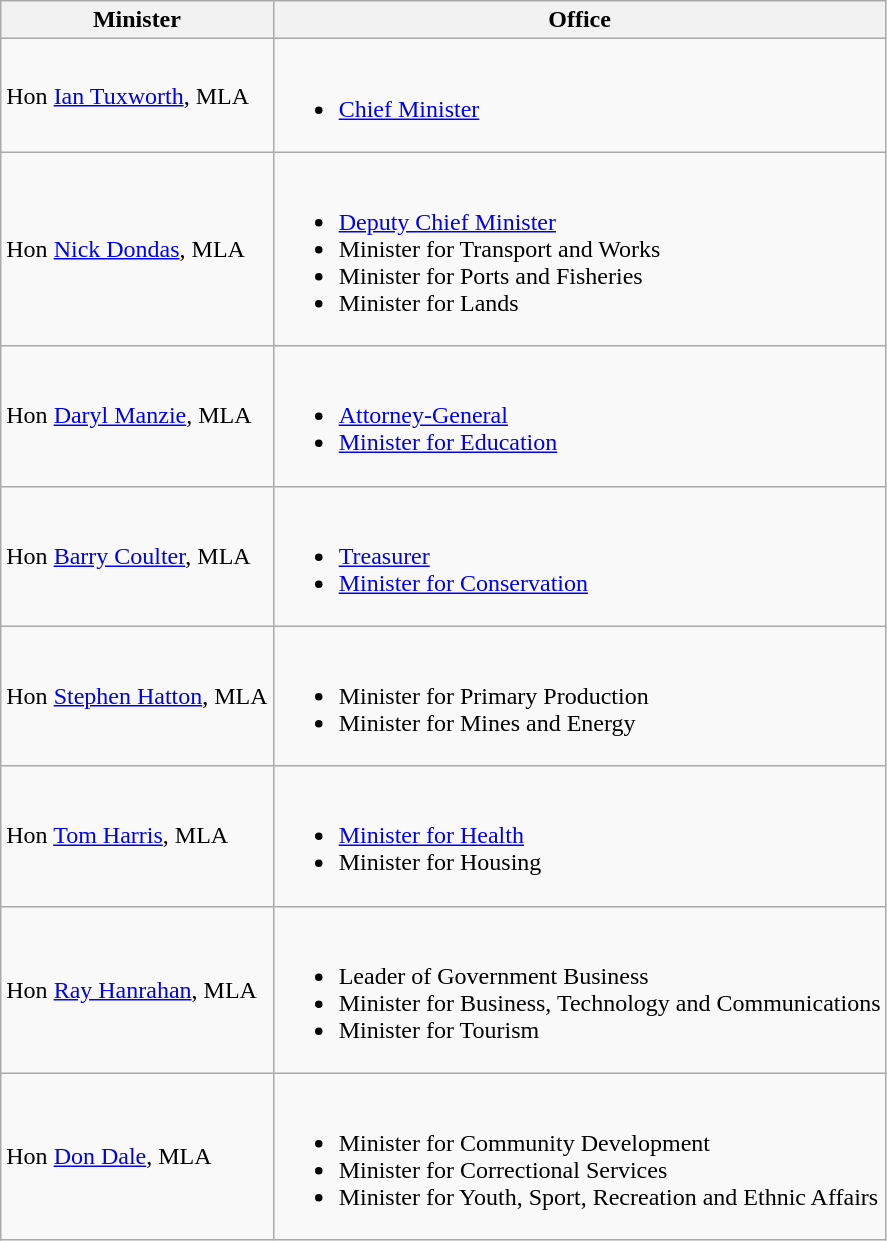<table class="wikitable">
<tr>
<th>Minister</th>
<th>Office</th>
</tr>
<tr>
<td>Hon <a href='#'>Ian Tuxworth</a>, MLA</td>
<td><br><ul><li><a href='#'>Chief Minister</a></li></ul></td>
</tr>
<tr>
<td>Hon <a href='#'>Nick Dondas</a>, MLA</td>
<td><br><ul><li><a href='#'>Deputy Chief Minister</a></li><li>Minister for Transport and Works</li><li>Minister for Ports and Fisheries</li><li>Minister for Lands</li></ul></td>
</tr>
<tr>
<td>Hon <a href='#'>Daryl Manzie</a>, MLA</td>
<td><br><ul><li><a href='#'>Attorney-General</a></li><li><a href='#'>Minister for Education</a></li></ul></td>
</tr>
<tr>
<td>Hon <a href='#'>Barry Coulter</a>, MLA</td>
<td><br><ul><li><a href='#'>Treasurer</a></li><li><a href='#'>Minister for Conservation</a></li></ul></td>
</tr>
<tr>
<td>Hon <a href='#'>Stephen Hatton</a>, MLA</td>
<td><br><ul><li>Minister for Primary Production</li><li>Minister for Mines and Energy</li></ul></td>
</tr>
<tr>
<td>Hon <a href='#'>Tom Harris</a>, MLA</td>
<td><br><ul><li><a href='#'>Minister for Health</a></li><li>Minister for Housing</li></ul></td>
</tr>
<tr>
<td>Hon <a href='#'>Ray Hanrahan</a>, MLA</td>
<td><br><ul><li>Leader of Government Business</li><li>Minister for Business, Technology and Communications</li><li>Minister for Tourism</li></ul></td>
</tr>
<tr>
<td>Hon <a href='#'>Don Dale</a>, MLA</td>
<td><br><ul><li>Minister for Community Development</li><li>Minister for Correctional Services</li><li>Minister for Youth, Sport, Recreation and Ethnic Affairs</li></ul></td>
</tr>
</table>
